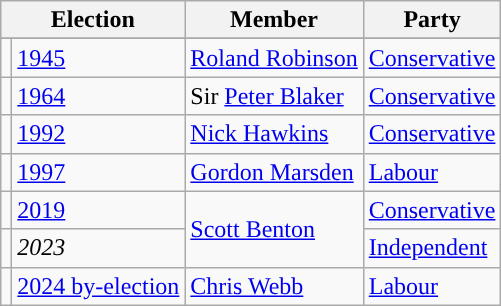<table class="wikitable">
<tr>
<th colspan="2">Election</th>
<th>Member</th>
<th>Party</th>
</tr>
<tr>
</tr>
<tr>
<td style="color:inherit;background-color: "></td>
<td><a href='#'>1945</a></td>
<td><a href='#'>Roland Robinson</a></td>
<td><a href='#'>Conservative</a></td>
</tr>
<tr>
<td style="color:inherit;background-color: "></td>
<td><a href='#'>1964</a></td>
<td>Sir <a href='#'>Peter Blaker</a></td>
<td><a href='#'>Conservative</a></td>
</tr>
<tr>
<td style="color:inherit;background-color: "></td>
<td><a href='#'>1992</a></td>
<td><a href='#'>Nick Hawkins</a></td>
<td><a href='#'>Conservative</a></td>
</tr>
<tr>
<td style="color:inherit;background-color: "></td>
<td><a href='#'>1997</a></td>
<td><a href='#'>Gordon Marsden</a></td>
<td><a href='#'>Labour</a></td>
</tr>
<tr>
<td style="color:inherit;background-color: "></td>
<td><a href='#'>2019</a></td>
<td rowspan=2><a href='#'>Scott Benton</a></td>
<td><a href='#'>Conservative</a></td>
</tr>
<tr>
<td style="color:inherit;background-color: "></td>
<td><em>2023</em></td>
<td><a href='#'>Independent</a></td>
</tr>
<tr>
<td style="color:inherit;background-color: "></td>
<td><a href='#'>2024 by-election</a></td>
<td><a href='#'>Chris Webb</a></td>
<td><a href='#'>Labour</a></td>
</tr>
</table>
